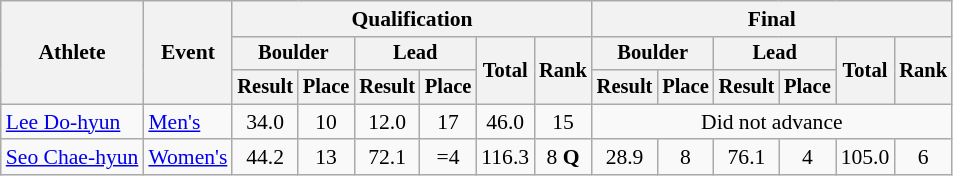<table class="wikitable" style="font-size:90%">
<tr>
<th rowspan="3">Athlete</th>
<th rowspan="3">Event</th>
<th colspan="6">Qualification</th>
<th colspan="6">Final</th>
</tr>
<tr style="font-size: 95%">
<th colspan="2">Boulder</th>
<th colspan="2">Lead</th>
<th rowspan="2">Total</th>
<th rowspan="2">Rank</th>
<th colspan="2">Boulder</th>
<th colspan="2">Lead</th>
<th rowspan="2">Total</th>
<th rowspan="2">Rank</th>
</tr>
<tr style="font-size: 95%">
<th>Result</th>
<th>Place</th>
<th>Result</th>
<th>Place</th>
<th>Result</th>
<th>Place</th>
<th>Result</th>
<th>Place</th>
</tr>
<tr align=center>
<td align=left><a href='#'>Lee Do-hyun</a></td>
<td align=left><a href='#'>Men's</a></td>
<td>34.0</td>
<td>10</td>
<td>12.0</td>
<td>17</td>
<td>46.0</td>
<td>15</td>
<td colspan=6>Did not advance</td>
</tr>
<tr align=center>
<td align=left><a href='#'>Seo Chae-hyun</a></td>
<td align=left><a href='#'>Women's</a></td>
<td>44.2</td>
<td>13</td>
<td>72.1</td>
<td>=4</td>
<td>116.3</td>
<td>8 <strong>Q</strong></td>
<td>28.9</td>
<td>8</td>
<td>76.1</td>
<td>4</td>
<td>105.0</td>
<td>6</td>
</tr>
</table>
